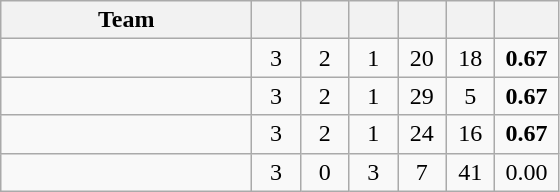<table class="wikitable" style="text-align: center; font-size:100% ">
<tr>
<th width="160">Team</th>
<th width="25"></th>
<th width="25"></th>
<th width="25"></th>
<th width="25"></th>
<th width="25"></th>
<th width="35"></th>
</tr>
<tr>
<td align="left"></td>
<td>3</td>
<td>2</td>
<td>1</td>
<td>20</td>
<td>18</td>
<td><strong>0.67</strong></td>
</tr>
<tr>
<td align="left"></td>
<td>3</td>
<td>2</td>
<td>1</td>
<td>29</td>
<td>5</td>
<td><strong>0.67</strong></td>
</tr>
<tr>
<td align="left"></td>
<td>3</td>
<td>2</td>
<td>1</td>
<td>24</td>
<td>16</td>
<td><strong>0.67</strong></td>
</tr>
<tr>
<td align="left"></td>
<td>3</td>
<td>0</td>
<td>3</td>
<td>7</td>
<td>41</td>
<td>0.00</td>
</tr>
</table>
